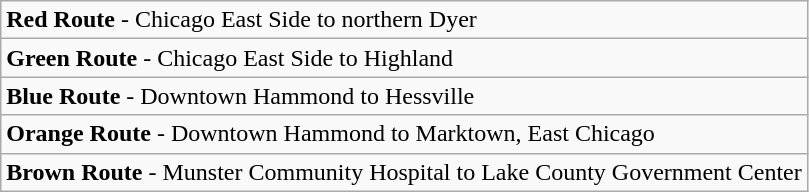<table class="wikitable">
<tr>
<td> <strong>Red Route</strong> - Chicago East Side to northern Dyer</td>
</tr>
<tr>
<td> <strong>Green Route</strong> - Chicago East Side to Highland</td>
</tr>
<tr>
<td> <strong>Blue Route</strong> - Downtown Hammond to Hessville</td>
</tr>
<tr>
<td> <strong>Orange Route</strong> - Downtown Hammond to Marktown, East Chicago</td>
</tr>
<tr>
<td> <strong>Brown Route</strong> - Munster Community Hospital to Lake County Government Center</td>
</tr>
</table>
